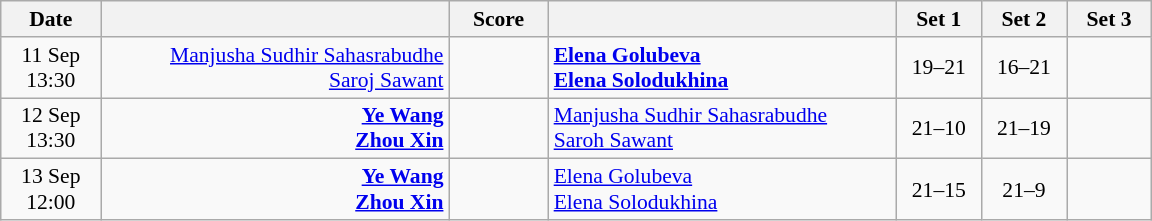<table class="wikitable" style="text-align: center; font-size:90%">
<tr>
<th width="60">Date</th>
<th align="right" width="225"></th>
<th width="60">Score</th>
<th align="left" width="225"></th>
<th width="50">Set 1</th>
<th width="50">Set 2</th>
<th width="50">Set 3</th>
</tr>
<tr>
<td>11 Sep<br>13:30</td>
<td align="right"><a href='#'>Manjusha Sudhir Sahasrabudhe</a> <br><a href='#'>Saroj Sawant</a> </td>
<td align="center"></td>
<td align="left"><strong> <a href='#'>Elena Golubeva</a><br> <a href='#'>Elena Solodukhina</a></strong></td>
<td>19–21</td>
<td>16–21</td>
<td></td>
</tr>
<tr>
<td>12 Sep<br>13:30</td>
<td align="right"><strong><a href='#'>Ye Wang</a> <br><a href='#'>Zhou Xin</a> </strong></td>
<td align="center"></td>
<td align="left"> <a href='#'>Manjusha Sudhir Sahasrabudhe</a><br> <a href='#'>Saroh Sawant</a></td>
<td>21–10</td>
<td>21–19</td>
<td></td>
</tr>
<tr>
<td>13 Sep<br>12:00</td>
<td align="right"><strong><a href='#'>Ye Wang</a> <br><a href='#'>Zhou Xin</a> </strong></td>
<td align="center"></td>
<td align="left"> <a href='#'>Elena Golubeva</a><br> <a href='#'>Elena Solodukhina</a></td>
<td>21–15</td>
<td>21–9</td>
<td></td>
</tr>
</table>
